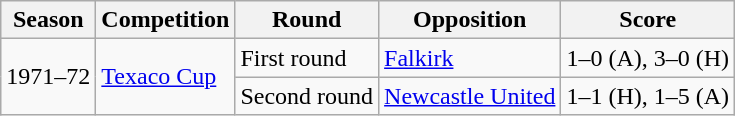<table class="wikitable">
<tr>
<th>Season</th>
<th>Competition</th>
<th>Round</th>
<th>Opposition</th>
<th>Score</th>
</tr>
<tr>
<td rowspan="2">1971–72</td>
<td rowspan="2"><a href='#'>Texaco Cup</a></td>
<td>First round</td>
<td> <a href='#'>Falkirk</a></td>
<td>1–0 (A), 3–0 (H)</td>
</tr>
<tr>
<td>Second round</td>
<td> <a href='#'>Newcastle United</a></td>
<td>1–1 (H), 1–5 (A)</td>
</tr>
</table>
